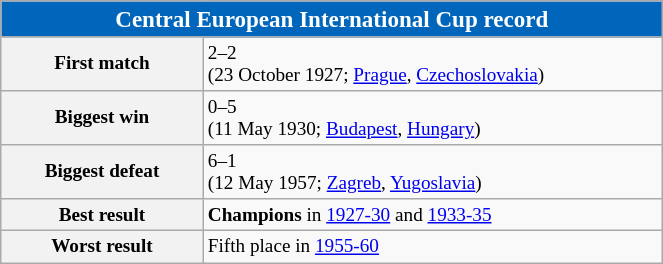<table class="wikitable collapsible collapsed" style="width:35%;font-size:80%">
<tr style="color:white">
<th style="background:#0066bc;width:20%" colspan="6"><big>Central European International Cup record</big></th>
</tr>
<tr>
<th width=10%>First match</th>
<td width=23%><div> 2–2 <br> (23 October 1927; <a href='#'>Prague</a>, <a href='#'>Czechoslovakia</a>)</div></td>
</tr>
<tr>
<th width=10%>Biggest win</th>
<td width=23%><div> 0–5 <br> (11 May 1930; <a href='#'>Budapest</a>, <a href='#'>Hungary</a>)</div></td>
</tr>
<tr>
<th width=10%>Biggest defeat</th>
<td width=23%><div> 6–1 <br> (12 May 1957; <a href='#'>Zagreb</a>, <a href='#'>Yugoslavia</a>)</div></td>
</tr>
<tr>
<th width=10%>Best result</th>
<td width=23%><div><strong>Champions</strong> in <a href='#'>1927-30</a> and <a href='#'>1933-35</a></div></td>
</tr>
<tr>
<th width=10%>Worst result</th>
<td width=23%><div>Fifth place in <a href='#'>1955-60</a></div></td>
</tr>
</table>
